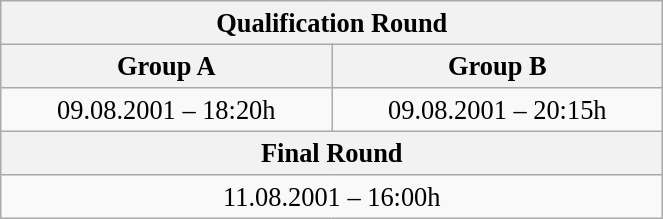<table class="wikitable" style=" text-align:center; font-size:110%;" width="35%">
<tr>
<th colspan="2">Qualification Round</th>
</tr>
<tr>
<th>Group A</th>
<th>Group B</th>
</tr>
<tr>
<td>09.08.2001 – 18:20h</td>
<td>09.08.2001 – 20:15h</td>
</tr>
<tr>
<th colspan="2">Final Round</th>
</tr>
<tr>
<td colspan="2">11.08.2001 – 16:00h</td>
</tr>
</table>
